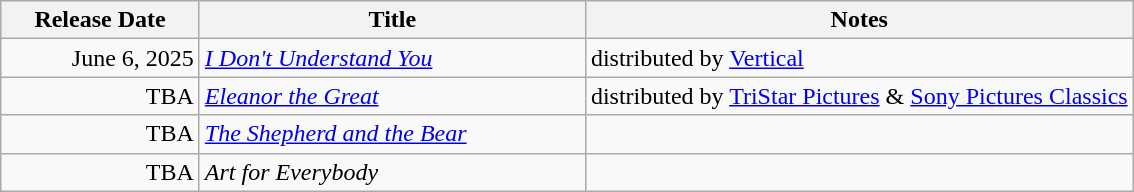<table class="wikitable sortable">
<tr>
<th style="width:125px;">Release Date</th>
<th style="width:250px;">Title</th>
<th>Notes</th>
</tr>
<tr>
<td style="text-align:right;">June 6, 2025</td>
<td><em><a href='#'>I Don't Understand You</a></em></td>
<td>distributed by <a href='#'>Vertical</a></td>
</tr>
<tr>
<td style="text-align:right;">TBA</td>
<td><em><a href='#'>Eleanor the Great</a></em></td>
<td>distributed by <a href='#'>TriStar Pictures</a> & <a href='#'>Sony Pictures Classics</a></td>
</tr>
<tr>
<td style="text-align:right;">TBA</td>
<td><em><a href='#'>The Shepherd and the Bear</a></em></td>
<td></td>
</tr>
<tr>
<td style="text-align:right;">TBA</td>
<td><em>Art for Everybody</em></td>
<td></td>
</tr>
</table>
